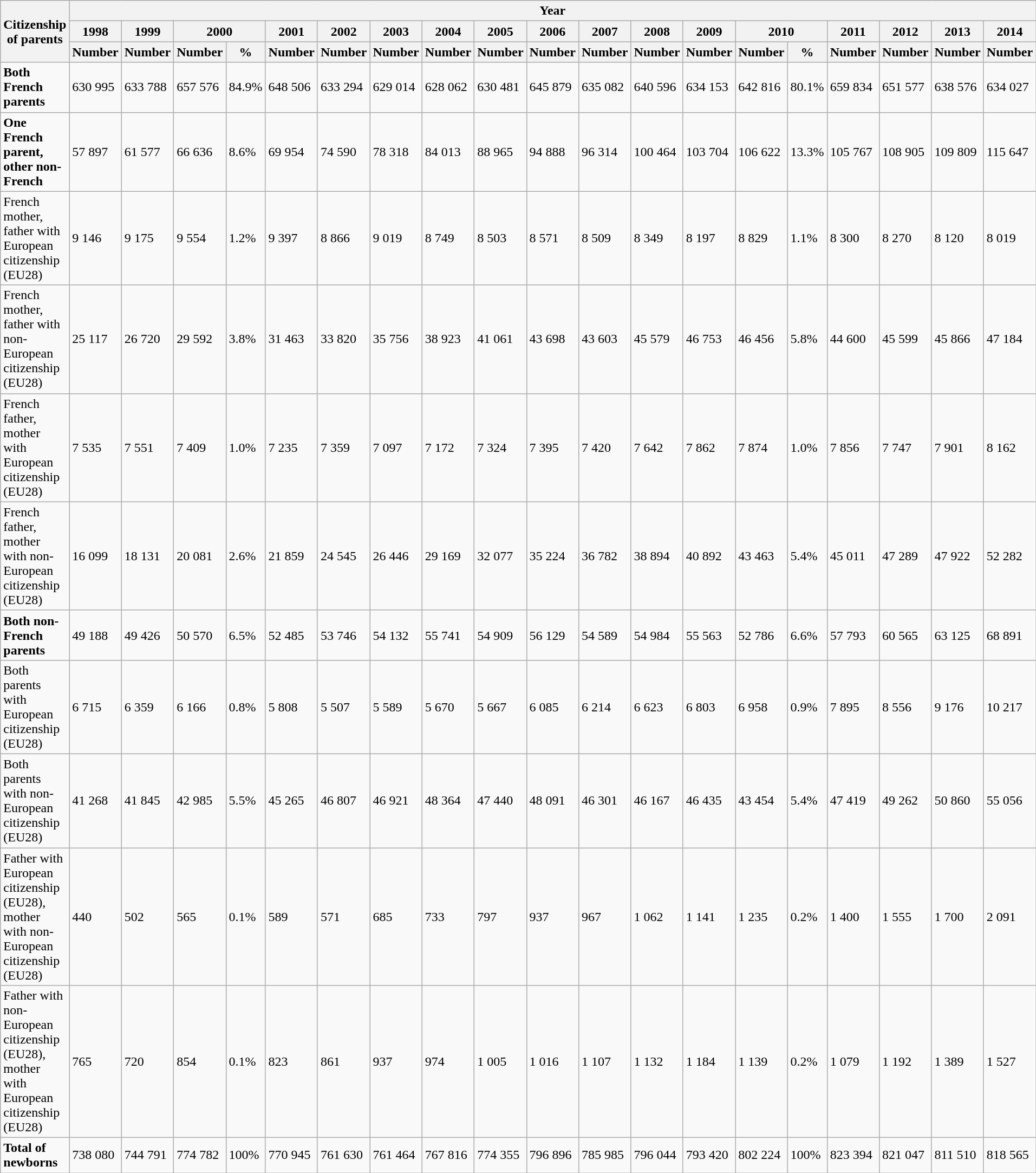<table class="wikitable sortable mw-collapsible mw-collapsed">
<tr>
<th rowspan="3">Citizenship of parents</th>
<th colspan="19">Year</th>
</tr>
<tr>
<th>1998</th>
<th>1999</th>
<th colspan="2">2000</th>
<th>2001</th>
<th>2002</th>
<th>2003</th>
<th>2004</th>
<th>2005</th>
<th>2006</th>
<th>2007</th>
<th>2008</th>
<th>2009</th>
<th colspan="2">2010</th>
<th>2011</th>
<th>2012</th>
<th>2013</th>
<th>2014</th>
</tr>
<tr style="background:#f0f0f0;">
<th>Number</th>
<th>Number</th>
<th>Number</th>
<th>%</th>
<th>Number</th>
<th>Number</th>
<th>Number</th>
<th>Number</th>
<th>Number</th>
<th>Number</th>
<th>Number</th>
<th>Number</th>
<th>Number</th>
<th>Number</th>
<th>%</th>
<th>Number</th>
<th>Number</th>
<th>Number</th>
<th>Number</th>
</tr>
<tr>
<td><strong>Both French parents</strong></td>
<td>630 995</td>
<td>633 788</td>
<td>657 576</td>
<td>84.9%</td>
<td>648 506</td>
<td>633 294</td>
<td>629 014</td>
<td>628 062</td>
<td>630 481</td>
<td>645 879</td>
<td>635 082</td>
<td>640 596</td>
<td>634 153</td>
<td>642 816</td>
<td>80.1%</td>
<td>659 834</td>
<td>651 577</td>
<td>638 576</td>
<td>634 027</td>
</tr>
<tr>
<td><strong>One French parent, other non-French</strong></td>
<td>57 897</td>
<td>61 577</td>
<td>66 636</td>
<td>8.6%</td>
<td>69 954</td>
<td>74 590</td>
<td>78 318</td>
<td>84 013</td>
<td>88 965</td>
<td>94 888</td>
<td>96 314</td>
<td>100 464</td>
<td>103 704</td>
<td>106 622</td>
<td>13.3%</td>
<td>105 767</td>
<td>108 905</td>
<td>109 809</td>
<td>115 647</td>
</tr>
<tr>
<td>French mother, father with European citizenship (EU28)</td>
<td>9 146</td>
<td>9 175</td>
<td>9 554</td>
<td>1.2%</td>
<td>9 397</td>
<td>8 866</td>
<td>9 019</td>
<td>8 749</td>
<td>8 503</td>
<td>8 571</td>
<td>8 509</td>
<td>8 349</td>
<td>8 197</td>
<td>8 829</td>
<td>1.1%</td>
<td>8 300</td>
<td>8 270</td>
<td>8 120</td>
<td>8 019</td>
</tr>
<tr>
<td>French mother, father with non-European citizenship (EU28)</td>
<td>25 117</td>
<td>26 720</td>
<td>29 592</td>
<td>3.8%</td>
<td>31 463</td>
<td>33 820</td>
<td>35 756</td>
<td>38 923</td>
<td>41 061</td>
<td>43 698</td>
<td>43 603</td>
<td>45 579</td>
<td>46 753</td>
<td>46 456</td>
<td>5.8%</td>
<td>44 600</td>
<td>45 599</td>
<td>45 866</td>
<td>47 184</td>
</tr>
<tr>
<td>French father, mother with European citizenship (EU28)</td>
<td>7 535</td>
<td>7 551</td>
<td>7 409</td>
<td>1.0%</td>
<td>7 235</td>
<td>7 359</td>
<td>7 097</td>
<td>7 172</td>
<td>7 324</td>
<td>7 395</td>
<td>7 420</td>
<td>7 642</td>
<td>7 862</td>
<td>7 874</td>
<td>1.0%</td>
<td>7 856</td>
<td>7 747</td>
<td>7 901</td>
<td>8 162</td>
</tr>
<tr>
<td>French father, mother with non-European citizenship (EU28)</td>
<td>16 099</td>
<td>18 131</td>
<td>20 081</td>
<td>2.6%</td>
<td>21 859</td>
<td>24 545</td>
<td>26 446</td>
<td>29 169</td>
<td>32 077</td>
<td>35 224</td>
<td>36 782</td>
<td>38 894</td>
<td>40 892</td>
<td>43 463</td>
<td>5.4%</td>
<td>45 011</td>
<td>47 289</td>
<td>47 922</td>
<td>52 282</td>
</tr>
<tr>
<td><strong>Both non-French parents</strong></td>
<td>49 188</td>
<td>49 426</td>
<td>50 570</td>
<td>6.5%</td>
<td>52 485</td>
<td>53 746</td>
<td>54 132</td>
<td>55 741</td>
<td>54 909</td>
<td>56 129</td>
<td>54 589</td>
<td>54 984</td>
<td>55 563</td>
<td>52 786</td>
<td>6.6%</td>
<td>57 793</td>
<td>60 565</td>
<td>63 125</td>
<td>68 891</td>
</tr>
<tr>
<td>Both parents with European citizenship (EU28)</td>
<td>6 715</td>
<td>6 359</td>
<td>6 166</td>
<td>0.8%</td>
<td>5 808</td>
<td>5 507</td>
<td>5 589</td>
<td>5 670</td>
<td>5 667</td>
<td>6 085</td>
<td>6 214</td>
<td>6 623</td>
<td>6 803</td>
<td>6 958</td>
<td>0.9%</td>
<td>7 895</td>
<td>8 556</td>
<td>9 176</td>
<td>10 217</td>
</tr>
<tr>
<td>Both parents with non-European citizenship (EU28)</td>
<td>41 268</td>
<td>41 845</td>
<td>42 985</td>
<td>5.5%</td>
<td>45 265</td>
<td>46 807</td>
<td>46 921</td>
<td>48 364</td>
<td>47 440</td>
<td>48 091</td>
<td>46 301</td>
<td>46 167</td>
<td>46 435</td>
<td>43 454</td>
<td>5.4%</td>
<td>47 419</td>
<td>49 262</td>
<td>50 860</td>
<td>55 056</td>
</tr>
<tr>
<td>Father with European citizenship (EU28), mother with non-European citizenship (EU28)</td>
<td>440</td>
<td>502</td>
<td>565</td>
<td>0.1%</td>
<td>589</td>
<td>571</td>
<td>685</td>
<td>733</td>
<td>797</td>
<td>937</td>
<td>967</td>
<td>1 062</td>
<td>1 141</td>
<td>1 235</td>
<td>0.2%</td>
<td>1 400</td>
<td>1 555</td>
<td>1 700</td>
<td>2 091</td>
</tr>
<tr>
<td>Father with non-European citizenship (EU28), mother with European citizenship (EU28)</td>
<td>765</td>
<td>720</td>
<td>854</td>
<td>0.1%</td>
<td>823</td>
<td>861</td>
<td>937</td>
<td>974</td>
<td>1 005</td>
<td>1 016</td>
<td>1 107</td>
<td>1 132</td>
<td>1 184</td>
<td>1 139</td>
<td>0.2%</td>
<td>1 079</td>
<td>1 192</td>
<td>1 389</td>
<td>1 527</td>
</tr>
<tr>
<td><strong>Total of newborns</strong></td>
<td>738 080</td>
<td>744 791</td>
<td>774 782</td>
<td>100%</td>
<td>770 945</td>
<td>761 630</td>
<td>761 464</td>
<td>767 816</td>
<td>774 355</td>
<td>796 896</td>
<td>785 985</td>
<td>796 044</td>
<td>793 420</td>
<td>802 224</td>
<td>100%</td>
<td>823 394</td>
<td>821 047</td>
<td>811 510</td>
<td>818 565</td>
</tr>
</table>
